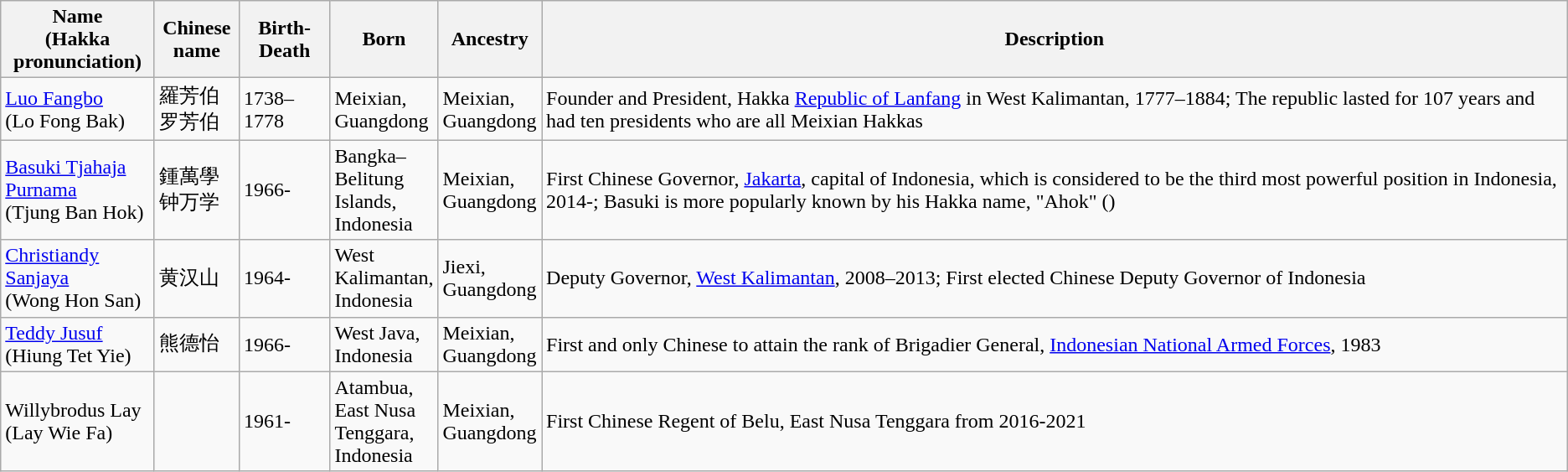<table class="wikitable">
<tr>
<th width="115">Name<br>(Hakka pronunciation)</th>
<th width="60">Chinese name</th>
<th width="65">Birth-Death</th>
<th width="75">Born</th>
<th width="75">Ancestry</th>
<th>Description</th>
</tr>
<tr>
<td><a href='#'>Luo Fangbo</a><br>(Lo Fong Bak)</td>
<td>羅芳伯<br>罗芳伯</td>
<td>1738–1778</td>
<td>Meixian, Guangdong</td>
<td>Meixian, Guangdong</td>
<td>Founder and President, Hakka <a href='#'>Republic of Lanfang</a> in West Kalimantan, 1777–1884; The republic lasted for 107 years and had ten presidents who are all Meixian Hakkas</td>
</tr>
<tr>
<td><a href='#'>Basuki Tjahaja Purnama</a><br>(Tjung Ban Hok)</td>
<td>鍾萬學<br>钟万学</td>
<td>1966-</td>
<td>Bangka–Belitung Islands, Indonesia</td>
<td>Meixian, Guangdong</td>
<td>First Chinese Governor, <a href='#'>Jakarta</a>, capital of Indonesia, which is considered to be the third most powerful position in Indonesia, 2014-; Basuki is more popularly known by his Hakka name, "Ahok" ()</td>
</tr>
<tr>
<td><a href='#'>Christiandy Sanjaya</a><br>(Wong Hon San)</td>
<td>黄汉山</td>
<td>1964-</td>
<td>West Kalimantan, Indonesia</td>
<td>Jiexi, Guangdong</td>
<td>Deputy Governor, <a href='#'>West Kalimantan</a>, 2008–2013; First elected Chinese Deputy Governor of Indonesia</td>
</tr>
<tr>
<td><a href='#'>Teddy Jusuf</a><br>(Hiung Tet Yie)</td>
<td>熊德怡</td>
<td>1966-</td>
<td>West Java, Indonesia</td>
<td>Meixian, Guangdong</td>
<td>First and only Chinese to attain the rank of Brigadier General, <a href='#'>Indonesian National Armed Forces</a>, 1983</td>
</tr>
<tr>
<td>Willybrodus Lay<br>(Lay Wie Fa)</td>
<td></td>
<td>1961-</td>
<td>Atambua, East Nusa Tenggara, Indonesia</td>
<td>Meixian, Guangdong</td>
<td>First Chinese Regent of Belu, East Nusa Tenggara from 2016-2021</td>
</tr>
</table>
